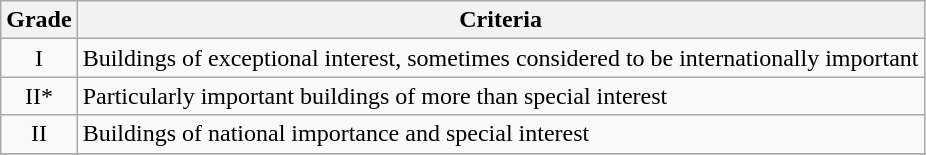<table class="wikitable" border="1">
<tr>
<th>Grade</th>
<th>Criteria</th>
</tr>
<tr>
<td align="center" >I</td>
<td>Buildings of exceptional interest, sometimes considered to be internationally important</td>
</tr>
<tr>
<td align="center" >II*</td>
<td>Particularly important buildings of more than special interest</td>
</tr>
<tr>
<td align="center" >II</td>
<td>Buildings of national importance and special interest</td>
</tr>
<tr>
</tr>
</table>
